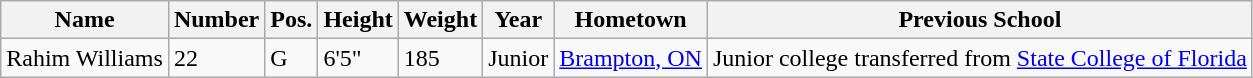<table class="wikitable sortable" border="1">
<tr>
<th>Name</th>
<th>Number</th>
<th>Pos.</th>
<th>Height</th>
<th>Weight</th>
<th>Year</th>
<th>Hometown</th>
<th class="unsortable">Previous School</th>
</tr>
<tr>
<td>Rahim Williams</td>
<td>22</td>
<td>G</td>
<td>6'5"</td>
<td>185</td>
<td>Junior</td>
<td><a href='#'>Brampton, ON</a></td>
<td>Junior college transferred from <a href='#'>State College of Florida</a></td>
</tr>
</table>
